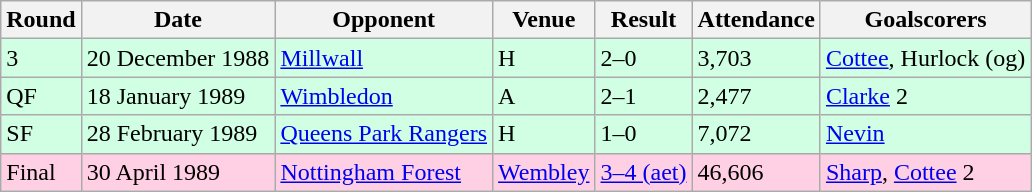<table class="wikitable">
<tr>
<th>Round</th>
<th>Date</th>
<th>Opponent</th>
<th>Venue</th>
<th>Result</th>
<th>Attendance</th>
<th>Goalscorers</th>
</tr>
<tr style="background-color: #d0ffe3;">
<td>3</td>
<td>20 December 1988</td>
<td><a href='#'>Millwall</a></td>
<td>H</td>
<td>2–0</td>
<td>3,703</td>
<td><a href='#'>Cottee</a>, Hurlock (og)</td>
</tr>
<tr style="background-color: #d0ffe3;">
<td>QF</td>
<td>18 January 1989</td>
<td><a href='#'>Wimbledon</a></td>
<td>A</td>
<td>2–1</td>
<td>2,477</td>
<td><a href='#'>Clarke</a> 2</td>
</tr>
<tr style="background-color: #d0ffe3;">
<td>SF</td>
<td>28 February 1989</td>
<td><a href='#'>Queens Park Rangers</a></td>
<td>H</td>
<td>1–0</td>
<td>7,072</td>
<td><a href='#'>Nevin</a></td>
</tr>
<tr style="background-color: #ffd0e3;">
<td>Final</td>
<td>30 April 1989</td>
<td><a href='#'>Nottingham Forest</a></td>
<td><a href='#'>Wembley</a></td>
<td><a href='#'>3–4 (aet)</a></td>
<td>46,606</td>
<td><a href='#'>Sharp</a>, <a href='#'>Cottee</a> 2</td>
</tr>
</table>
